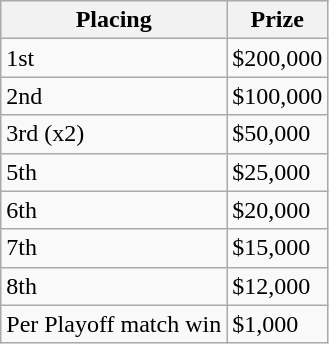<table class="wikitable">
<tr>
<th>Placing</th>
<th>Prize</th>
</tr>
<tr>
<td>1st</td>
<td>$200,000</td>
</tr>
<tr>
<td>2nd</td>
<td>$100,000</td>
</tr>
<tr>
<td>3rd (x2)</td>
<td>$50,000</td>
</tr>
<tr>
<td>5th</td>
<td>$25,000</td>
</tr>
<tr>
<td>6th</td>
<td>$20,000</td>
</tr>
<tr>
<td>7th</td>
<td>$15,000</td>
</tr>
<tr>
<td>8th</td>
<td>$12,000</td>
</tr>
<tr>
<td>Per Playoff match win</td>
<td>$1,000</td>
</tr>
</table>
